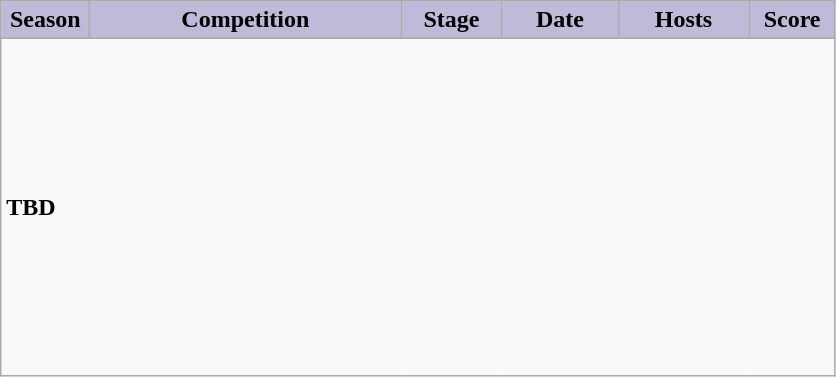<table class="wikitable sortable style="text-align: center; font-size: 11px">
<tr style="background:#bdbbd7;">
<td width="52" style="text-align: center;"><strong>Season</strong></td>
<td width="200" style="text-align: center;"><strong>Competition</strong></td>
<td width="60" style="text-align: center;"><strong>Stage</strong></td>
<td width="70" style="text-align: center;"><strong>Date</strong></td>
<td width="80" style="text-align: center;"><strong>Hosts</strong></td>
<td width="50" style="text-align: center;"><strong>Score</strong></td>
</tr>
<tr style="height: 225px;">
<td colspan="6"><strong>TBD</strong></td>
</tr>
</table>
